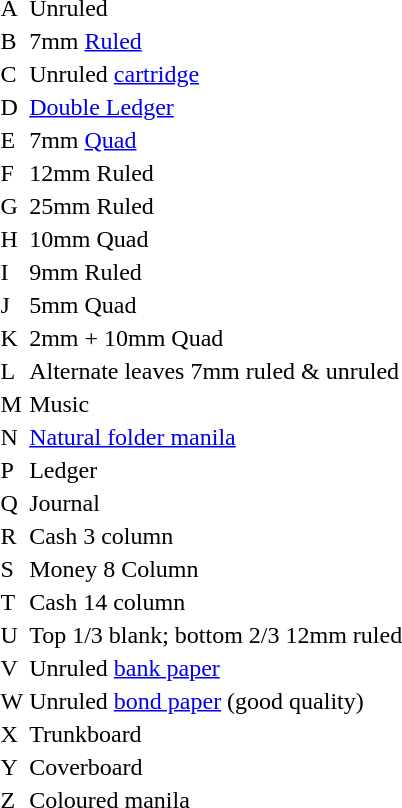<table>
<tr>
<td>A</td>
<td>Unruled</td>
</tr>
<tr>
<td>B</td>
<td>7mm <a href='#'>Ruled</a></td>
</tr>
<tr>
<td>C</td>
<td>Unruled <a href='#'>cartridge</a></td>
</tr>
<tr>
<td>D</td>
<td><a href='#'>Double Ledger</a></td>
</tr>
<tr>
<td>E</td>
<td>7mm <a href='#'>Quad</a></td>
</tr>
<tr>
<td>F</td>
<td>12mm Ruled</td>
</tr>
<tr>
<td>G</td>
<td>25mm Ruled</td>
</tr>
<tr>
<td>H</td>
<td>10mm Quad</td>
</tr>
<tr>
<td>I</td>
<td>9mm Ruled</td>
</tr>
<tr>
<td>J</td>
<td>5mm Quad</td>
</tr>
<tr>
<td>K</td>
<td>2mm + 10mm Quad</td>
</tr>
<tr>
<td>L</td>
<td>Alternate leaves 7mm ruled & unruled</td>
</tr>
<tr>
<td>M</td>
<td>Music</td>
</tr>
<tr>
<td>N</td>
<td><a href='#'>Natural folder manila</a></td>
</tr>
<tr>
<td>P</td>
<td>Ledger</td>
</tr>
<tr>
<td>Q</td>
<td>Journal</td>
</tr>
<tr>
<td>R</td>
<td>Cash 3 column</td>
</tr>
<tr>
<td>S</td>
<td>Money 8 Column</td>
</tr>
<tr>
<td>T</td>
<td>Cash 14 column</td>
</tr>
<tr>
<td>U</td>
<td>Top 1/3 blank; bottom 2/3 12mm ruled</td>
</tr>
<tr>
<td>V</td>
<td>Unruled <a href='#'>bank paper</a></td>
</tr>
<tr>
<td>W</td>
<td>Unruled <a href='#'>bond paper</a> (good quality)</td>
</tr>
<tr>
<td>X</td>
<td>Trunkboard</td>
</tr>
<tr>
<td>Y</td>
<td>Coverboard</td>
</tr>
<tr>
<td>Z</td>
<td>Coloured manila</td>
</tr>
</table>
